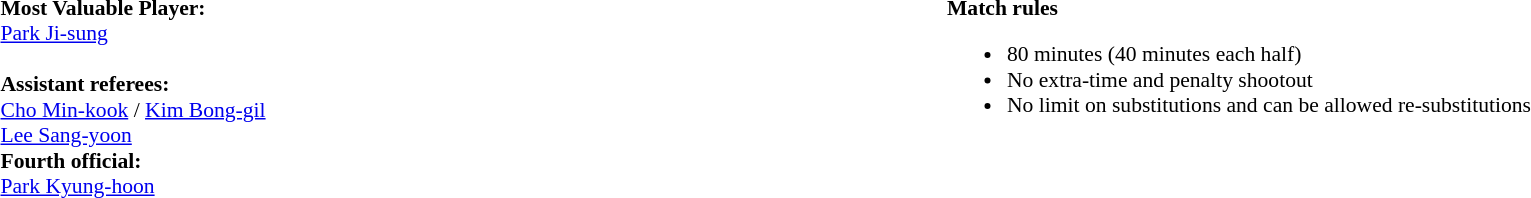<table width=100% style="font-size: 90%">
<tr>
<td width=50% valign=top><br><strong>Most Valuable Player:</strong>
<br> <a href='#'>Park Ji-sung</a><br>
<br><strong>Assistant referees:</strong>
<br> <a href='#'>Cho Min-kook</a> / <a href='#'>Kim Bong-gil</a>
<br> <a href='#'>Lee Sang-yoon</a><br><strong>Fourth official:</strong>
<br> <a href='#'>Park Kyung-hoon</a></td>
<td width=50% valign=top><br><strong>Match rules</strong><ul><li>80 minutes (40 minutes each half)</li><li>No extra-time and penalty shootout</li><li>No limit on substitutions and can be allowed re-substitutions</li></ul></td>
</tr>
</table>
